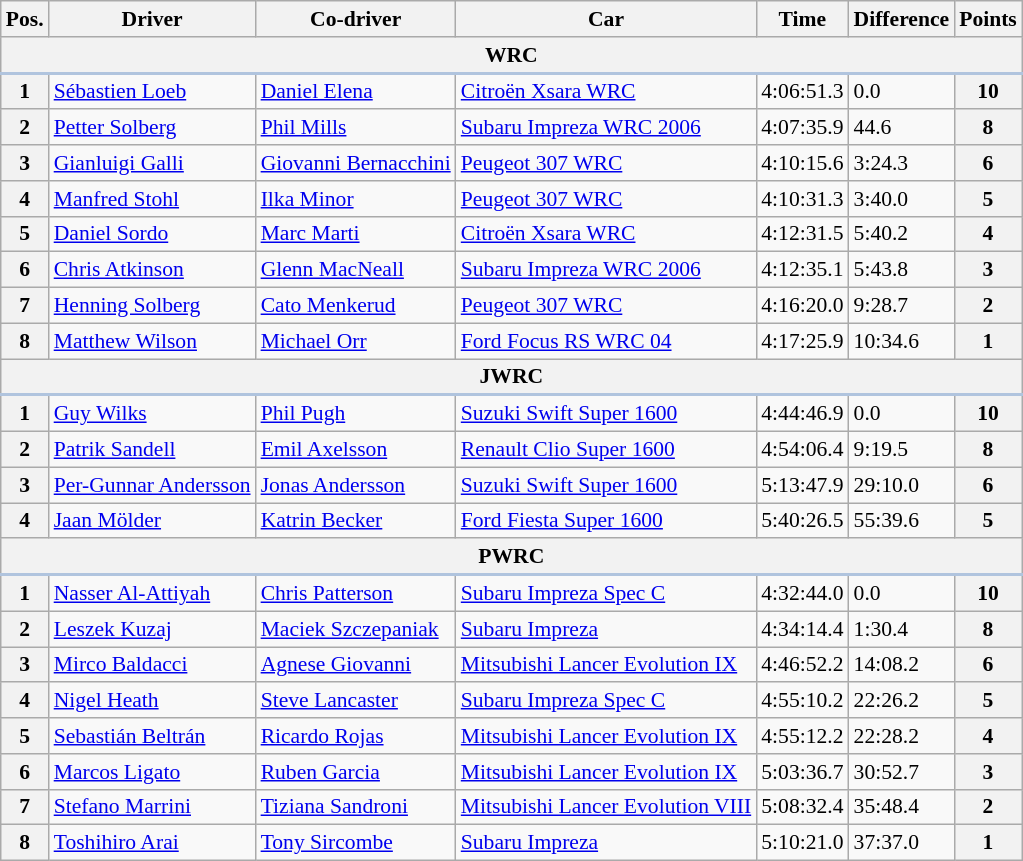<table class="wikitable" style=" font-size: 90%; max-width: 950px;">
<tr>
<th>Pos.</th>
<th>Driver</th>
<th>Co-driver</th>
<th>Car</th>
<th>Time</th>
<th>Difference</th>
<th>Points</th>
</tr>
<tr>
<th colspan="7" style="border-bottom: 2px solid LightSteelBlue;">WRC</th>
</tr>
<tr>
<th>1</th>
<td> <a href='#'>Sébastien Loeb</a></td>
<td> <a href='#'>Daniel Elena</a></td>
<td><a href='#'>Citroën Xsara WRC</a></td>
<td>4:06:51.3</td>
<td>0.0</td>
<th>10</th>
</tr>
<tr>
<th>2</th>
<td> <a href='#'>Petter Solberg</a></td>
<td> <a href='#'>Phil Mills</a></td>
<td><a href='#'>Subaru Impreza WRC 2006</a></td>
<td>4:07:35.9</td>
<td>44.6</td>
<th>8</th>
</tr>
<tr>
<th>3</th>
<td> <a href='#'>Gianluigi Galli</a></td>
<td> <a href='#'>Giovanni Bernacchini</a></td>
<td><a href='#'>Peugeot 307 WRC</a></td>
<td>4:10:15.6</td>
<td>3:24.3</td>
<th>6</th>
</tr>
<tr>
<th>4</th>
<td> <a href='#'>Manfred Stohl</a></td>
<td> <a href='#'>Ilka Minor</a></td>
<td><a href='#'>Peugeot 307 WRC</a></td>
<td>4:10:31.3</td>
<td>3:40.0</td>
<th>5</th>
</tr>
<tr>
<th>5</th>
<td> <a href='#'>Daniel Sordo</a></td>
<td> <a href='#'>Marc Marti</a></td>
<td><a href='#'>Citroën Xsara WRC</a></td>
<td>4:12:31.5</td>
<td>5:40.2</td>
<th>4</th>
</tr>
<tr>
<th>6</th>
<td> <a href='#'>Chris Atkinson</a></td>
<td> <a href='#'>Glenn MacNeall</a></td>
<td><a href='#'>Subaru Impreza WRC 2006</a></td>
<td>4:12:35.1</td>
<td>5:43.8</td>
<th>3</th>
</tr>
<tr>
<th>7</th>
<td> <a href='#'>Henning Solberg</a></td>
<td> <a href='#'>Cato Menkerud</a></td>
<td><a href='#'>Peugeot 307 WRC</a></td>
<td>4:16:20.0</td>
<td>9:28.7</td>
<th>2</th>
</tr>
<tr>
<th>8</th>
<td> <a href='#'>Matthew Wilson</a></td>
<td> <a href='#'>Michael Orr</a></td>
<td><a href='#'>Ford Focus RS WRC 04</a></td>
<td>4:17:25.9</td>
<td>10:34.6</td>
<th>1</th>
</tr>
<tr>
<th colspan="7" style="border-bottom: 2px solid LightSteelBlue;">JWRC</th>
</tr>
<tr>
<th>1</th>
<td> <a href='#'>Guy Wilks</a></td>
<td> <a href='#'>Phil Pugh</a></td>
<td><a href='#'>Suzuki Swift Super 1600</a></td>
<td>4:44:46.9</td>
<td>0.0</td>
<th>10</th>
</tr>
<tr>
<th>2</th>
<td> <a href='#'>Patrik Sandell</a></td>
<td> <a href='#'>Emil Axelsson</a></td>
<td><a href='#'>Renault Clio Super 1600</a></td>
<td>4:54:06.4</td>
<td>9:19.5</td>
<th>8</th>
</tr>
<tr>
<th>3</th>
<td> <a href='#'>Per-Gunnar Andersson</a></td>
<td> <a href='#'>Jonas Andersson</a></td>
<td><a href='#'>Suzuki Swift Super 1600</a></td>
<td>5:13:47.9</td>
<td>29:10.0</td>
<th>6</th>
</tr>
<tr>
<th>4</th>
<td> <a href='#'>Jaan Mölder</a></td>
<td> <a href='#'>Katrin Becker</a></td>
<td><a href='#'>Ford Fiesta Super 1600</a></td>
<td>5:40:26.5</td>
<td>55:39.6</td>
<th>5</th>
</tr>
<tr>
<th colspan="7" style="border-bottom: 2px solid LightSteelBlue;">PWRC</th>
</tr>
<tr>
<th>1</th>
<td> <a href='#'>Nasser Al-Attiyah</a></td>
<td> <a href='#'>Chris Patterson</a></td>
<td><a href='#'>Subaru Impreza Spec C</a></td>
<td>4:32:44.0</td>
<td>0.0</td>
<th>10</th>
</tr>
<tr>
<th>2</th>
<td> <a href='#'>Leszek Kuzaj</a></td>
<td> <a href='#'>Maciek Szczepaniak</a></td>
<td><a href='#'>Subaru Impreza</a></td>
<td>4:34:14.4</td>
<td>1:30.4</td>
<th>8</th>
</tr>
<tr>
<th>3</th>
<td> <a href='#'>Mirco Baldacci</a></td>
<td> <a href='#'>Agnese Giovanni</a></td>
<td><a href='#'>Mitsubishi Lancer Evolution IX</a></td>
<td>4:46:52.2</td>
<td>14:08.2</td>
<th>6</th>
</tr>
<tr>
<th>4</th>
<td> <a href='#'>Nigel Heath</a></td>
<td> <a href='#'>Steve Lancaster</a></td>
<td><a href='#'>Subaru Impreza Spec C</a></td>
<td>4:55:10.2</td>
<td>22:26.2</td>
<th>5</th>
</tr>
<tr>
<th>5</th>
<td> <a href='#'>Sebastián Beltrán</a></td>
<td> <a href='#'>Ricardo Rojas</a></td>
<td><a href='#'>Mitsubishi Lancer Evolution IX</a></td>
<td>4:55:12.2</td>
<td>22:28.2</td>
<th>4</th>
</tr>
<tr>
<th>6</th>
<td> <a href='#'>Marcos Ligato</a></td>
<td> <a href='#'>Ruben Garcia</a></td>
<td><a href='#'>Mitsubishi Lancer Evolution IX</a></td>
<td>5:03:36.7</td>
<td>30:52.7</td>
<th>3</th>
</tr>
<tr>
<th>7</th>
<td> <a href='#'>Stefano Marrini</a></td>
<td> <a href='#'>Tiziana Sandroni</a></td>
<td><a href='#'>Mitsubishi Lancer Evolution VIII</a></td>
<td>5:08:32.4</td>
<td>35:48.4</td>
<th>2</th>
</tr>
<tr>
<th>8</th>
<td> <a href='#'>Toshihiro Arai</a></td>
<td> <a href='#'>Tony Sircombe</a></td>
<td><a href='#'>Subaru Impreza</a></td>
<td>5:10:21.0</td>
<td>37:37.0</td>
<th>1</th>
</tr>
</table>
